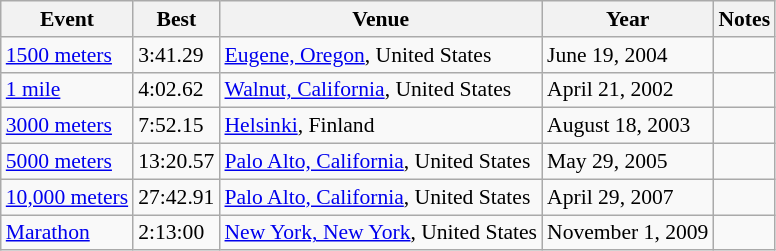<table class=wikitable style="font-size:90%">
<tr>
<th>Event</th>
<th>Best</th>
<th>Venue</th>
<th>Year</th>
<th>Notes</th>
</tr>
<tr>
<td><a href='#'>1500 meters</a></td>
<td>3:41.29</td>
<td><a href='#'>Eugene, Oregon</a>, United States</td>
<td>June 19, 2004</td>
<td></td>
</tr>
<tr>
<td><a href='#'>1 mile</a></td>
<td>4:02.62</td>
<td><a href='#'>Walnut, California</a>, United States</td>
<td>April 21, 2002</td>
<td></td>
</tr>
<tr>
<td><a href='#'>3000 meters</a></td>
<td>7:52.15</td>
<td><a href='#'>Helsinki</a>, Finland</td>
<td>August 18, 2003</td>
<td></td>
</tr>
<tr>
<td><a href='#'>5000 meters</a></td>
<td>13:20.57</td>
<td><a href='#'>Palo Alto, California</a>, United States</td>
<td>May 29, 2005</td>
<td></td>
</tr>
<tr>
<td><a href='#'>10,000 meters</a></td>
<td>27:42.91</td>
<td><a href='#'>Palo Alto, California</a>, United States</td>
<td>April 29, 2007</td>
<td></td>
</tr>
<tr>
<td><a href='#'>Marathon</a></td>
<td>2:13:00</td>
<td><a href='#'>New York, New York</a>, United States</td>
<td>November 1, 2009</td>
<td></td>
</tr>
</table>
